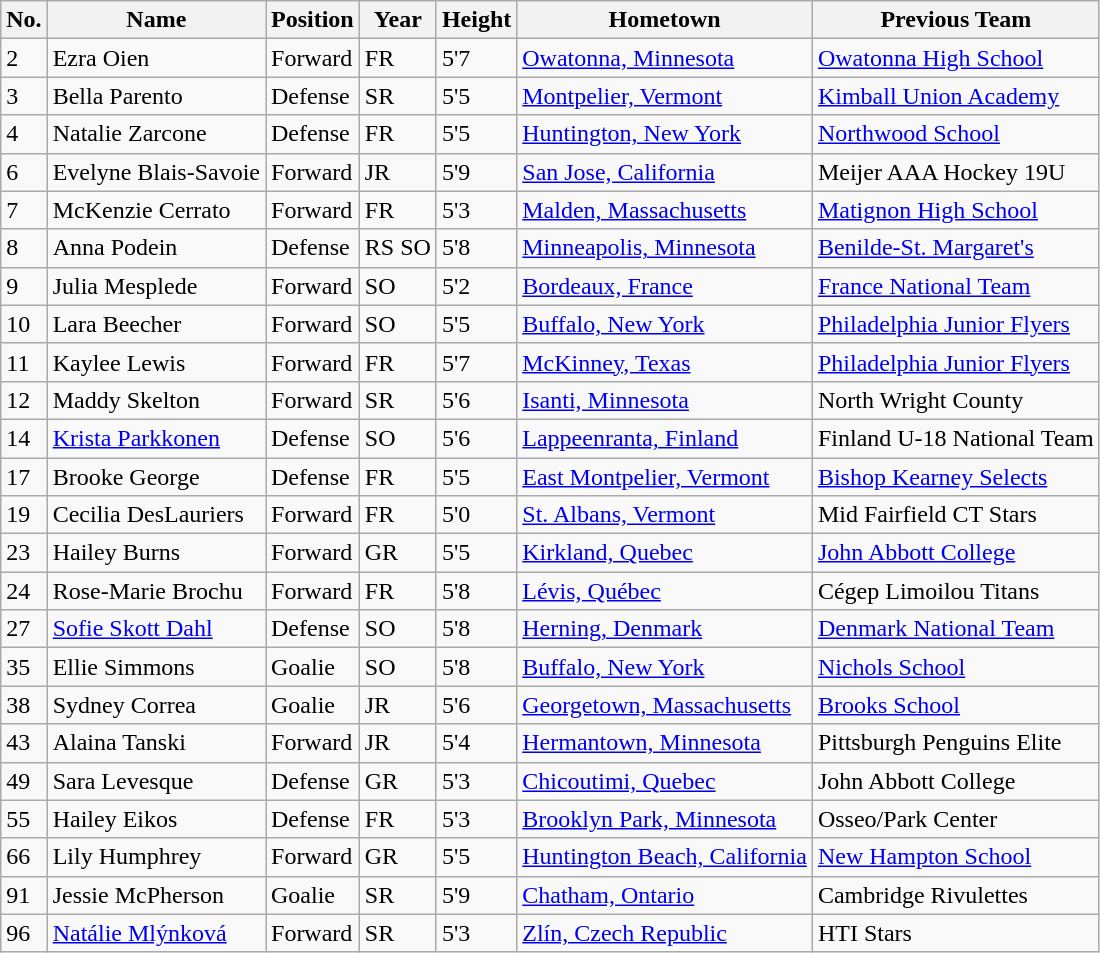<table class="wikitable sortable">
<tr>
<th>No.</th>
<th>Name</th>
<th>Position</th>
<th>Year</th>
<th>Height</th>
<th>Hometown</th>
<th>Previous Team</th>
</tr>
<tr>
<td>2</td>
<td>Ezra Oien</td>
<td>Forward</td>
<td>FR</td>
<td>5'7</td>
<td><a href='#'>Owatonna, Minnesota</a></td>
<td><a href='#'>Owatonna High School</a></td>
</tr>
<tr>
<td>3</td>
<td>Bella Parento</td>
<td>Defense</td>
<td>SR</td>
<td>5'5</td>
<td><a href='#'>Montpelier, Vermont</a></td>
<td><a href='#'>Kimball Union Academy</a></td>
</tr>
<tr>
<td>4</td>
<td>Natalie Zarcone</td>
<td>Defense</td>
<td>FR</td>
<td>5'5</td>
<td><a href='#'>Huntington, New York</a></td>
<td><a href='#'>Northwood School</a></td>
</tr>
<tr>
<td>6</td>
<td>Evelyne Blais-Savoie</td>
<td>Forward</td>
<td>JR</td>
<td>5'9</td>
<td><a href='#'>San Jose, California</a></td>
<td>Meijer AAA Hockey 19U</td>
</tr>
<tr>
<td>7</td>
<td>McKenzie Cerrato</td>
<td>Forward</td>
<td>FR</td>
<td>5'3</td>
<td><a href='#'>Malden, Massachusetts</a></td>
<td><a href='#'>Matignon High School</a></td>
</tr>
<tr>
<td>8</td>
<td>Anna Podein</td>
<td>Defense</td>
<td>RS SO</td>
<td>5'8</td>
<td><a href='#'>Minneapolis, Minnesota</a></td>
<td><a href='#'>Benilde-St. Margaret's</a></td>
</tr>
<tr>
<td>9</td>
<td>Julia Mesplede</td>
<td>Forward</td>
<td>SO</td>
<td>5'2</td>
<td><a href='#'>Bordeaux, France</a></td>
<td><a href='#'>France National Team</a></td>
</tr>
<tr>
<td>10</td>
<td>Lara Beecher</td>
<td>Forward</td>
<td>SO</td>
<td>5'5</td>
<td><a href='#'>Buffalo, New York</a></td>
<td><a href='#'>Philadelphia Junior Flyers</a></td>
</tr>
<tr>
<td>11</td>
<td>Kaylee Lewis</td>
<td>Forward</td>
<td>FR</td>
<td>5'7</td>
<td><a href='#'>McKinney, Texas</a></td>
<td><a href='#'>Philadelphia Junior Flyers</a></td>
</tr>
<tr>
<td>12</td>
<td>Maddy Skelton</td>
<td>Forward</td>
<td>SR</td>
<td>5'6</td>
<td><a href='#'>Isanti, Minnesota</a></td>
<td>North Wright County</td>
</tr>
<tr>
<td>14</td>
<td><a href='#'>Krista Parkkonen</a></td>
<td>Defense</td>
<td>SO</td>
<td>5'6</td>
<td><a href='#'>Lappeenranta, Finland</a></td>
<td>Finland U-18 National Team</td>
</tr>
<tr>
<td>17</td>
<td>Brooke George</td>
<td>Defense</td>
<td>FR</td>
<td>5'5</td>
<td><a href='#'>East Montpelier, Vermont</a></td>
<td><a href='#'>Bishop Kearney Selects</a></td>
</tr>
<tr>
<td>19</td>
<td>Cecilia DesLauriers</td>
<td>Forward</td>
<td>FR</td>
<td>5'0</td>
<td><a href='#'>St. Albans, Vermont</a></td>
<td>Mid Fairfield CT Stars</td>
</tr>
<tr>
<td>23</td>
<td>Hailey Burns</td>
<td>Forward</td>
<td>GR</td>
<td>5'5</td>
<td><a href='#'>Kirkland, Quebec</a></td>
<td><a href='#'>John Abbott College</a></td>
</tr>
<tr>
<td>24</td>
<td>Rose-Marie Brochu</td>
<td>Forward</td>
<td>FR</td>
<td>5'8</td>
<td><a href='#'>Lévis, Québec</a></td>
<td>Cégep Limoilou Titans</td>
</tr>
<tr>
<td>27</td>
<td><a href='#'>Sofie Skott Dahl</a></td>
<td>Defense</td>
<td>SO</td>
<td>5'8</td>
<td><a href='#'>Herning, Denmark</a></td>
<td><a href='#'>Denmark National Team</a></td>
</tr>
<tr>
<td>35</td>
<td>Ellie Simmons</td>
<td>Goalie</td>
<td>SO</td>
<td>5'8</td>
<td><a href='#'>Buffalo, New York</a></td>
<td><a href='#'>Nichols School</a></td>
</tr>
<tr>
<td>38</td>
<td>Sydney Correa</td>
<td>Goalie</td>
<td>JR</td>
<td>5'6</td>
<td><a href='#'>Georgetown, Massachusetts</a></td>
<td><a href='#'>Brooks School</a></td>
</tr>
<tr>
<td>43</td>
<td>Alaina Tanski</td>
<td>Forward</td>
<td>JR</td>
<td>5'4</td>
<td><a href='#'>Hermantown, Minnesota</a></td>
<td>Pittsburgh Penguins Elite</td>
</tr>
<tr>
<td>49</td>
<td>Sara Levesque</td>
<td>Defense</td>
<td>GR</td>
<td>5'3</td>
<td><a href='#'>Chicoutimi, Quebec</a></td>
<td>John Abbott College</td>
</tr>
<tr>
<td>55</td>
<td>Hailey Eikos</td>
<td>Defense</td>
<td>FR</td>
<td>5'3</td>
<td><a href='#'>Brooklyn Park, Minnesota</a></td>
<td>Osseo/Park Center</td>
</tr>
<tr>
<td>66</td>
<td>Lily Humphrey</td>
<td>Forward</td>
<td>GR</td>
<td>5'5</td>
<td><a href='#'>Huntington Beach, California</a></td>
<td><a href='#'>New Hampton School</a></td>
</tr>
<tr>
<td>91</td>
<td>Jessie McPherson</td>
<td>Goalie</td>
<td>SR</td>
<td>5'9</td>
<td><a href='#'>Chatham, Ontario</a></td>
<td>Cambridge Rivulettes</td>
</tr>
<tr>
<td>96</td>
<td><a href='#'>Natálie Mlýnková</a></td>
<td>Forward</td>
<td>SR</td>
<td>5'3</td>
<td><a href='#'>Zlín, Czech Republic</a></td>
<td>HTI Stars</td>
</tr>
</table>
